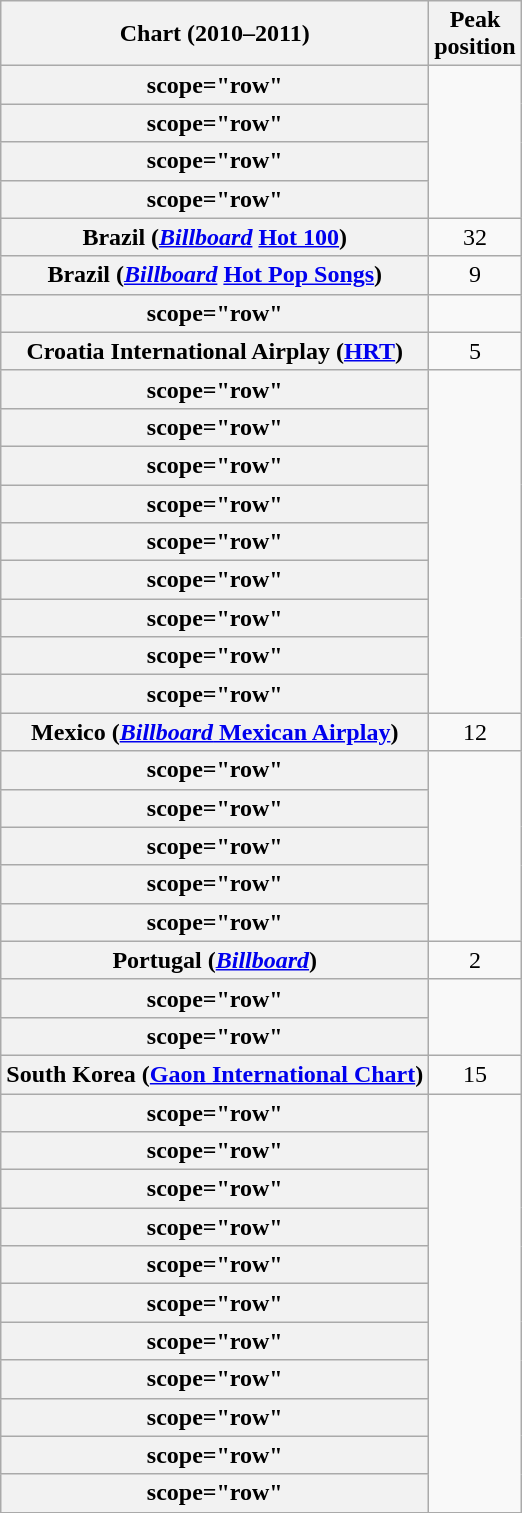<table class="wikitable sortable plainrowheaders" style="text-align:center;">
<tr>
<th scope="col">Chart (2010–2011)</th>
<th scope="col">Peak<br>position</th>
</tr>
<tr>
<th>scope="row" </th>
</tr>
<tr>
<th>scope="row" </th>
</tr>
<tr>
<th>scope="row" </th>
</tr>
<tr>
<th>scope="row" </th>
</tr>
<tr>
<th scope="row">Brazil (<em><a href='#'>Billboard</a></em> <a href='#'>Hot 100</a>)</th>
<td>32</td>
</tr>
<tr>
<th scope="row">Brazil (<em><a href='#'>Billboard</a></em> <a href='#'>Hot Pop Songs</a>)</th>
<td>9</td>
</tr>
<tr>
<th>scope="row" </th>
</tr>
<tr>
<th scope="row">Croatia International Airplay (<a href='#'>HRT</a>)</th>
<td>5</td>
</tr>
<tr>
<th>scope="row" </th>
</tr>
<tr>
<th>scope="row" </th>
</tr>
<tr>
<th>scope="row" </th>
</tr>
<tr>
<th>scope="row" </th>
</tr>
<tr>
<th>scope="row" </th>
</tr>
<tr>
<th>scope="row" </th>
</tr>
<tr>
<th>scope="row" </th>
</tr>
<tr>
<th>scope="row" </th>
</tr>
<tr>
<th>scope="row" </th>
</tr>
<tr>
<th scope="row">Mexico (<a href='#'><em>Billboard</em> Mexican Airplay</a>)</th>
<td>12</td>
</tr>
<tr>
<th>scope="row" </th>
</tr>
<tr>
<th>scope="row" </th>
</tr>
<tr>
<th>scope="row" </th>
</tr>
<tr>
<th>scope="row" </th>
</tr>
<tr>
<th>scope="row" </th>
</tr>
<tr>
<th scope="row">Portugal (<em><a href='#'>Billboard</a></em>)</th>
<td>2</td>
</tr>
<tr>
<th>scope="row" </th>
</tr>
<tr>
<th>scope="row" </th>
</tr>
<tr>
<th scope="row">South Korea (<a href='#'>Gaon International Chart</a>)</th>
<td>15</td>
</tr>
<tr>
<th>scope="row" </th>
</tr>
<tr>
<th>scope="row" </th>
</tr>
<tr>
<th>scope="row" </th>
</tr>
<tr>
<th>scope="row" </th>
</tr>
<tr>
<th>scope="row" </th>
</tr>
<tr>
<th>scope="row" </th>
</tr>
<tr>
<th>scope="row" </th>
</tr>
<tr>
<th>scope="row" </th>
</tr>
<tr>
<th>scope="row" </th>
</tr>
<tr>
<th>scope="row" </th>
</tr>
<tr>
<th>scope="row" </th>
</tr>
</table>
